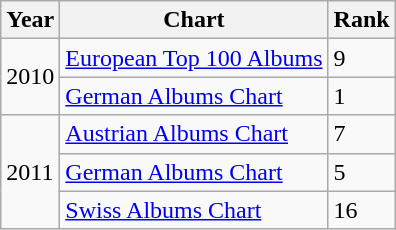<table class="wikitable">
<tr>
<th>Year</th>
<th>Chart</th>
<th>Rank</th>
</tr>
<tr>
<td rowspan="2">2010</td>
<td><a href='#'>European Top 100 Albums</a></td>
<td>9</td>
</tr>
<tr>
<td><a href='#'>German Albums Chart</a></td>
<td>1</td>
</tr>
<tr>
<td rowspan="3">2011</td>
<td><a href='#'>Austrian Albums Chart</a></td>
<td>7</td>
</tr>
<tr>
<td><a href='#'>German Albums Chart</a></td>
<td>5</td>
</tr>
<tr>
<td><a href='#'>Swiss Albums Chart</a></td>
<td>16</td>
</tr>
</table>
